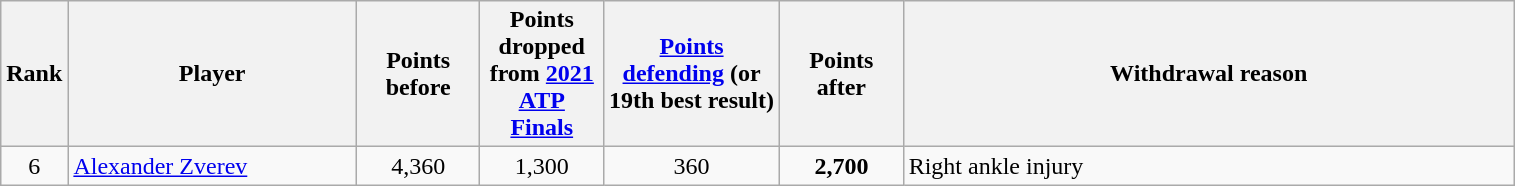<table class="wikitable sortable">
<tr>
<th>Rank</th>
<th style="width:185px;">Player</th>
<th style="width:75px;">Points before</th>
<th style="width:75px;">Points dropped from <a href='#'>2021 ATP Finals</a></th>
<th style="width:110px;"><a href='#'>Points defending</a> (or 19th best result)</th>
<th style="width:75px;">Points after</th>
<th style="width:400px;">Withdrawal reason</th>
</tr>
<tr>
<td style="text-align:center;">6</td>
<td> <a href='#'>Alexander Zverev</a></td>
<td style="text-align:center;">4,360</td>
<td style="text-align:center;">1,300</td>
<td style="text-align:center;">360</td>
<td style="text-align:center;"><strong>2,700</strong></td>
<td>Right ankle injury</td>
</tr>
</table>
